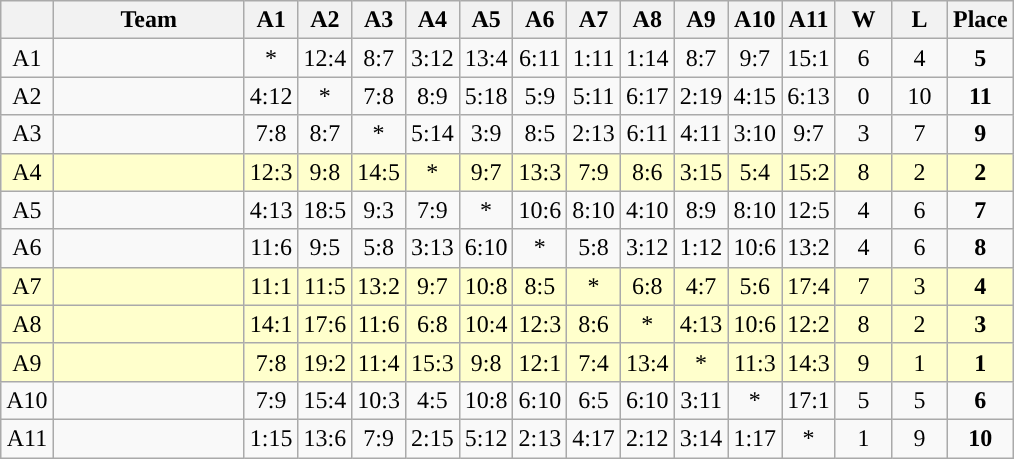<table class="wikitable" style="text-align:center;">
<tr>
<th></th>
<th width="120">Team</th>
<th width="25">A1</th>
<th width="25">A2</th>
<th width="25">A3</th>
<th width="25">A4</th>
<th width="25">A5</th>
<th width="25">A6</th>
<th width="25">A7</th>
<th width="25">A8</th>
<th width="25">A9</th>
<th width="25">A10</th>
<th width="25">A11</th>
<th width="30">W</th>
<th width="30">L</th>
<th>Place</th>
</tr>
<tr>
<td>A1</td>
<td align="left"></td>
<td>*</td>
<td>12:4</td>
<td>8:7</td>
<td>3:12</td>
<td>13:4</td>
<td>6:11</td>
<td>1:11</td>
<td>1:14</td>
<td>8:7</td>
<td>9:7</td>
<td>15:1</td>
<td>6</td>
<td>4</td>
<td><strong>5</strong></td>
</tr>
<tr>
<td>A2</td>
<td align="left"></td>
<td>4:12</td>
<td>*</td>
<td>7:8</td>
<td>8:9</td>
<td>5:18</td>
<td>5:9</td>
<td>5:11</td>
<td>6:17</td>
<td>2:19</td>
<td>4:15</td>
<td>6:13</td>
<td>0</td>
<td>10</td>
<td><strong>11</strong></td>
</tr>
<tr>
<td>A3</td>
<td align="left"></td>
<td>7:8</td>
<td>8:7</td>
<td>*</td>
<td>5:14</td>
<td>3:9</td>
<td>8:5</td>
<td>2:13</td>
<td>6:11</td>
<td>4:11</td>
<td>3:10</td>
<td>9:7</td>
<td>3</td>
<td>7</td>
<td><strong>9</strong></td>
</tr>
<tr bgcolor="#ffffcc">
<td>A4</td>
<td align="left"></td>
<td>12:3</td>
<td>9:8</td>
<td>14:5</td>
<td>*</td>
<td>9:7</td>
<td>13:3</td>
<td>7:9</td>
<td>8:6</td>
<td>3:15</td>
<td>5:4</td>
<td>15:2</td>
<td>8</td>
<td>2</td>
<td><strong>2</strong></td>
</tr>
<tr>
<td>A5</td>
<td align="left"></td>
<td>4:13</td>
<td>18:5</td>
<td>9:3</td>
<td>7:9</td>
<td>*</td>
<td>10:6</td>
<td>8:10</td>
<td>4:10</td>
<td>8:9</td>
<td>8:10</td>
<td>12:5</td>
<td>4</td>
<td>6</td>
<td><strong>7</strong></td>
</tr>
<tr>
<td>A6</td>
<td align="left"></td>
<td>11:6</td>
<td>9:5</td>
<td>5:8</td>
<td>3:13</td>
<td>6:10</td>
<td>*</td>
<td>5:8</td>
<td>3:12</td>
<td>1:12</td>
<td>10:6</td>
<td>13:2</td>
<td>4</td>
<td>6</td>
<td><strong>8</strong></td>
</tr>
<tr bgcolor="#ffffcc">
<td>A7</td>
<td align="left"></td>
<td>11:1</td>
<td>11:5</td>
<td>13:2</td>
<td>9:7</td>
<td>10:8</td>
<td>8:5</td>
<td>*</td>
<td>6:8</td>
<td>4:7</td>
<td>5:6</td>
<td>17:4</td>
<td>7</td>
<td>3</td>
<td><strong>4</strong></td>
</tr>
<tr bgcolor="#ffffcc">
<td>A8</td>
<td align="left"></td>
<td>14:1</td>
<td>17:6</td>
<td>11:6</td>
<td>6:8</td>
<td>10:4</td>
<td>12:3</td>
<td>8:6</td>
<td>*</td>
<td>4:13</td>
<td>10:6</td>
<td>12:2</td>
<td>8</td>
<td>2</td>
<td><strong>3</strong></td>
</tr>
<tr bgcolor="#ffffcc">
<td>A9</td>
<td align="left"></td>
<td>7:8</td>
<td>19:2</td>
<td>11:4</td>
<td>15:3</td>
<td>9:8</td>
<td>12:1</td>
<td>7:4</td>
<td>13:4</td>
<td>*</td>
<td>11:3</td>
<td>14:3</td>
<td>9</td>
<td>1</td>
<td><strong>1</strong></td>
</tr>
<tr>
<td>A10</td>
<td align="left"></td>
<td>7:9</td>
<td>15:4</td>
<td>10:3</td>
<td>4:5</td>
<td>10:8</td>
<td>6:10</td>
<td>6:5</td>
<td>6:10</td>
<td>3:11</td>
<td>*</td>
<td>17:1</td>
<td>5</td>
<td>5</td>
<td><strong>6</strong></td>
</tr>
<tr>
<td>A11</td>
<td align="left"></td>
<td>1:15</td>
<td>13:6</td>
<td>7:9</td>
<td>2:15</td>
<td>5:12</td>
<td>2:13</td>
<td>4:17</td>
<td>2:12</td>
<td>3:14</td>
<td>1:17</td>
<td>*</td>
<td>1</td>
<td>9</td>
<td><strong>10</strong></td>
</tr>
</table>
